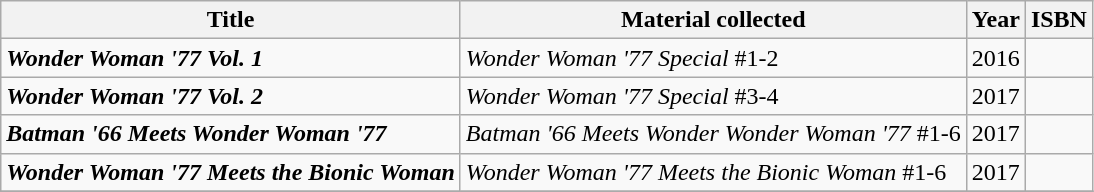<table class="wikitable sortable">
<tr>
<th>Title</th>
<th>Material collected</th>
<th>Year</th>
<th>ISBN</th>
</tr>
<tr>
<td><strong><em>Wonder Woman '77 Vol. 1</em></strong></td>
<td><em>Wonder Woman '77 Special</em> #1-2</td>
<td>2016</td>
<td></td>
</tr>
<tr>
<td><strong><em>Wonder Woman '77 Vol. 2</em></strong></td>
<td><em>Wonder Woman '77 Special</em> #3-4</td>
<td>2017</td>
<td></td>
</tr>
<tr>
<td><strong><em>Batman '66 Meets Wonder Woman '77</em></strong></td>
<td><em>Batman '66 Meets Wonder Wonder Woman '77</em> #1-6</td>
<td>2017</td>
<td></td>
</tr>
<tr>
<td><strong><em>Wonder Woman '77 Meets the Bionic Woman</em></strong></td>
<td><em>Wonder Woman '77 Meets the Bionic Woman</em> #1-6</td>
<td>2017</td>
<td></td>
</tr>
<tr>
</tr>
</table>
